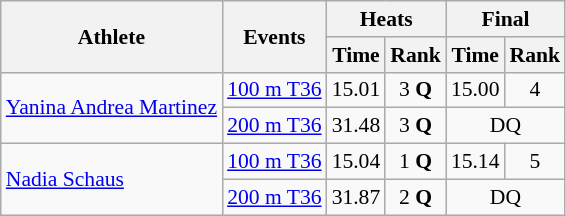<table class=wikitable style="font-size:90%">
<tr>
<th rowspan="2">Athlete</th>
<th rowspan="2">Events</th>
<th colspan="2">Heats</th>
<th colspan="2">Final</th>
</tr>
<tr>
<th>Time</th>
<th>Rank</th>
<th>Time</th>
<th>Rank</th>
</tr>
<tr>
<td rowspan="2"><a href='#'>Yanina Andrea Martinez</a></td>
<td><a href='#'>100 m T36</a></td>
<td align="center">15.01</td>
<td align="center">3 <strong>Q</strong></td>
<td align="center">15.00</td>
<td align="center">4</td>
</tr>
<tr>
<td><a href='#'>200 m T36</a></td>
<td align="center">31.48</td>
<td align="center">3 <strong>Q</strong></td>
<td align="center" colspan=2>DQ</td>
</tr>
<tr>
<td rowspan="2"><a href='#'>Nadia Schaus</a></td>
<td><a href='#'>100 m T36</a></td>
<td align="center">15.04</td>
<td align="center">1 <strong>Q</strong></td>
<td align="center">15.14</td>
<td align="center">5</td>
</tr>
<tr>
<td><a href='#'>200 m T36</a></td>
<td align="center">31.87</td>
<td align="center">2 <strong>Q</strong></td>
<td align="center" colspan=2>DQ</td>
</tr>
</table>
